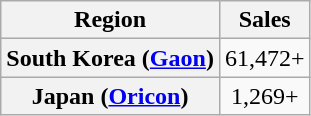<table class="wikitable plainrowheaders" style="text-align:center;" border="1">
<tr>
<th>Region</th>
<th>Sales</th>
</tr>
<tr>
<th scope="row">South Korea (<a href='#'>Gaon</a>)</th>
<td>61,472+</td>
</tr>
<tr>
<th scope="row">Japan (<a href='#'>Oricon</a>)</th>
<td>1,269+</td>
</tr>
</table>
